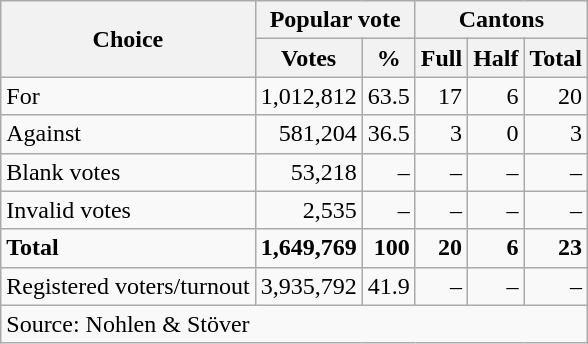<table class=wikitable style=text-align:right>
<tr>
<th rowspan=2>Choice</th>
<th colspan=2>Popular vote</th>
<th colspan=3>Cantons</th>
</tr>
<tr>
<th>Votes</th>
<th>%</th>
<th>Full</th>
<th>Half</th>
<th>Total</th>
</tr>
<tr>
<td align=left>For</td>
<td>1,012,812</td>
<td>63.5</td>
<td>17</td>
<td>6</td>
<td>20</td>
</tr>
<tr>
<td align=left>Against</td>
<td>581,204</td>
<td>36.5</td>
<td>3</td>
<td>0</td>
<td>3</td>
</tr>
<tr>
<td align=left>Blank votes</td>
<td>53,218</td>
<td>–</td>
<td>–</td>
<td>–</td>
<td>–</td>
</tr>
<tr>
<td align=left>Invalid votes</td>
<td>2,535</td>
<td>–</td>
<td>–</td>
<td>–</td>
<td>–</td>
</tr>
<tr>
<td align=left><strong>Total</strong></td>
<td><strong>1,649,769</strong></td>
<td><strong>100</strong></td>
<td><strong>20</strong></td>
<td><strong>6</strong></td>
<td><strong>23</strong></td>
</tr>
<tr>
<td align=left>Registered voters/turnout</td>
<td>3,935,792</td>
<td>41.9</td>
<td>–</td>
<td>–</td>
<td>–</td>
</tr>
<tr>
<td align=left colspan=6>Source: Nohlen & Stöver</td>
</tr>
</table>
